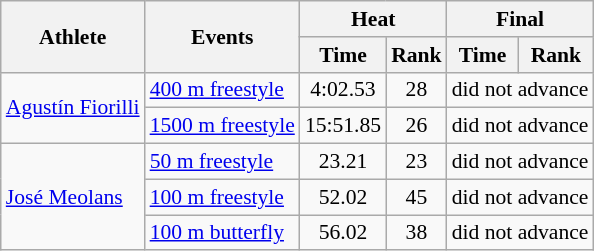<table class=wikitable style="font-size:90%">
<tr>
<th rowspan="2">Athlete</th>
<th rowspan="2">Events</th>
<th colspan="2">Heat</th>
<th colspan="2">Final</th>
</tr>
<tr>
<th>Time</th>
<th>Rank</th>
<th>Time</th>
<th>Rank</th>
</tr>
<tr>
<td rowspan=2><a href='#'>Agustín Fiorilli</a></td>
<td><a href='#'>400 m freestyle</a></td>
<td align="center">4:02.53</td>
<td align="center">28</td>
<td align="center" colspan="2">did not advance</td>
</tr>
<tr>
<td><a href='#'>1500 m freestyle</a></td>
<td align="center">15:51.85</td>
<td align="center">26</td>
<td align="center" colspan="2">did not advance</td>
</tr>
<tr>
<td rowspan="3"><a href='#'>José Meolans</a></td>
<td><a href='#'>50 m freestyle</a></td>
<td align="center">23.21</td>
<td align="center">23</td>
<td align="center" colspan="2">did not advance</td>
</tr>
<tr>
<td><a href='#'>100 m freestyle</a></td>
<td align="center">52.02</td>
<td align="center">45</td>
<td align="center" colspan="2">did not advance</td>
</tr>
<tr>
<td><a href='#'>100 m butterfly</a></td>
<td align="center">56.02</td>
<td align="center">38</td>
<td align="center" colspan="2">did not advance</td>
</tr>
</table>
